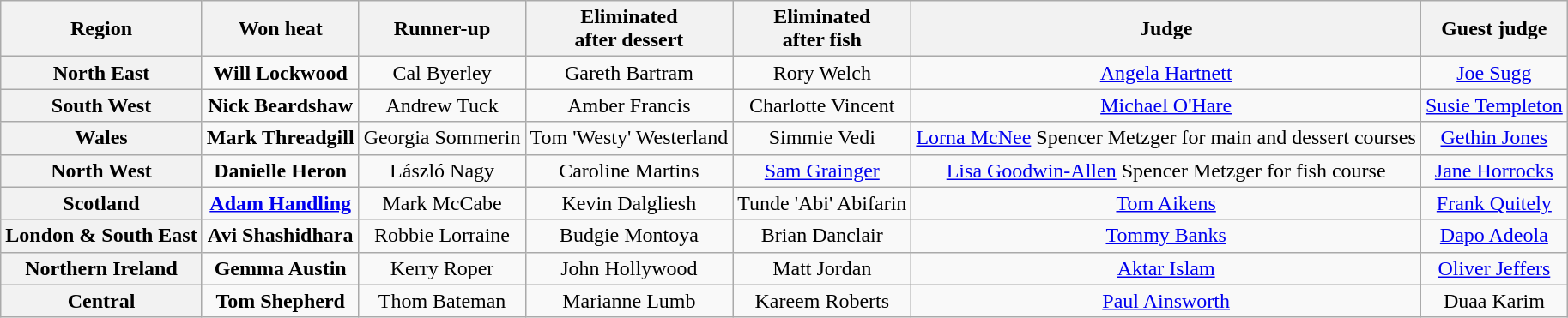<table class="wikitable plainrowheaders sortable" style="text-align:center;">
<tr>
<th scope="col">Region</th>
<th scope="col">Won heat</th>
<th scope="col">Runner-up</th>
<th scope="col">Eliminated<br>after dessert</th>
<th scope="col">Eliminated<br>after fish</th>
<th scope="col">Judge</th>
<th scope="col">Guest judge</th>
</tr>
<tr>
<th scope="row">North East</th>
<td><strong>Will Lockwood</strong></td>
<td>Cal Byerley</td>
<td>Gareth Bartram</td>
<td>Rory Welch</td>
<td><a href='#'>Angela Hartnett</a></td>
<td><a href='#'>Joe Sugg</a></td>
</tr>
<tr>
<th scope="row">South West</th>
<td><strong>Nick Beardshaw</strong></td>
<td>Andrew Tuck</td>
<td>Amber Francis</td>
<td>Charlotte Vincent</td>
<td><a href='#'>Michael O'Hare</a></td>
<td><a href='#'>Susie Templeton</a></td>
</tr>
<tr>
<th scope="row">Wales</th>
<td><strong>Mark Threadgill</strong></td>
<td>Georgia Sommerin</td>
<td>Tom 'Westy' Westerland</td>
<td>Simmie Vedi</td>
<td><a href='#'>Lorna McNee</a>  Spencer Metzger for main and dessert courses</td>
<td><a href='#'>Gethin Jones</a></td>
</tr>
<tr>
<th scope="row">North West</th>
<td><strong>Danielle Heron</strong></td>
<td>László Nagy</td>
<td>Caroline Martins</td>
<td><a href='#'>Sam Grainger</a></td>
<td><a href='#'>Lisa Goodwin-Allen</a>  Spencer Metzger for fish course</td>
<td><a href='#'>Jane Horrocks</a></td>
</tr>
<tr>
<th scope="row">Scotland</th>
<td><strong><a href='#'>Adam Handling</a></strong></td>
<td>Mark McCabe</td>
<td>Kevin Dalgliesh</td>
<td>Tunde 'Abi' Abifarin</td>
<td><a href='#'>Tom Aikens</a></td>
<td><a href='#'>Frank Quitely</a></td>
</tr>
<tr>
<th scope="row">London & South East</th>
<td><strong>Avi Shashidhara</strong></td>
<td>Robbie Lorraine</td>
<td>Budgie Montoya</td>
<td>Brian Danclair</td>
<td><a href='#'>Tommy Banks</a></td>
<td><a href='#'>Dapo Adeola</a></td>
</tr>
<tr>
<th scope="row">Northern Ireland</th>
<td><strong>Gemma Austin</strong></td>
<td>Kerry Roper</td>
<td>John Hollywood</td>
<td>Matt Jordan</td>
<td><a href='#'>Aktar Islam</a></td>
<td><a href='#'>Oliver Jeffers</a></td>
</tr>
<tr>
<th scope="row">Central</th>
<td><strong>Tom Shepherd</strong></td>
<td>Thom Bateman</td>
<td>Marianne Lumb</td>
<td>Kareem Roberts</td>
<td><a href='#'>Paul Ainsworth</a></td>
<td>Duaa Karim</td>
</tr>
</table>
